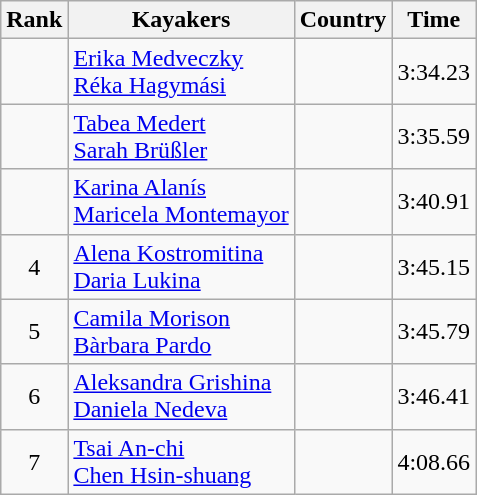<table class="wikitable" style="text-align:center">
<tr>
<th>Rank</th>
<th>Kayakers</th>
<th>Country</th>
<th>Time</th>
</tr>
<tr>
<td></td>
<td align="left"><a href='#'>Erika Medveczky</a><br><a href='#'>Réka Hagymási</a></td>
<td align="left"></td>
<td>3:34.23</td>
</tr>
<tr>
<td></td>
<td align="left"><a href='#'>Tabea Medert</a><br><a href='#'>Sarah Brüßler</a></td>
<td align="left"></td>
<td>3:35.59</td>
</tr>
<tr>
<td></td>
<td align="left"><a href='#'>Karina Alanís</a><br><a href='#'>Maricela Montemayor</a></td>
<td align="left"></td>
<td>3:40.91</td>
</tr>
<tr>
<td>4</td>
<td align="left"><a href='#'>Alena Kostromitina</a><br><a href='#'>Daria Lukina</a></td>
<td align="left"></td>
<td>3:45.15</td>
</tr>
<tr>
<td>5</td>
<td align="left"><a href='#'>Camila Morison</a><br><a href='#'>Bàrbara Pardo</a></td>
<td align="left"></td>
<td>3:45.79</td>
</tr>
<tr>
<td>6</td>
<td align="left"><a href='#'>Aleksandra Grishina</a><br><a href='#'>Daniela Nedeva</a></td>
<td align="left"></td>
<td>3:46.41</td>
</tr>
<tr>
<td>7</td>
<td align="left"><a href='#'>Tsai An-chi</a><br><a href='#'>Chen Hsin-shuang</a></td>
<td align="left"></td>
<td>4:08.66</td>
</tr>
</table>
